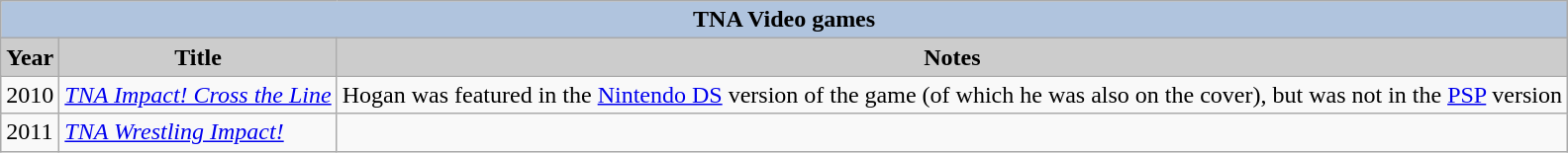<table class="wikitable sortable">
<tr style="text-align:center;">
<th colspan=4 style="background:#B0C4DE;">TNA Video games</th>
</tr>
<tr style="text-align:center;">
<th style="background:#ccc;">Year</th>
<th style="background:#ccc;">Title</th>
<th style="background:#ccc;">Notes</th>
</tr>
<tr>
<td>2010</td>
<td><em><a href='#'>TNA Impact! Cross the Line</a></em></td>
<td>Hogan was featured in the <a href='#'>Nintendo DS</a> version of the game (of which he was also on the cover), but was not in the <a href='#'>PSP</a> version<br></td>
</tr>
<tr>
<td>2011</td>
<td><em><a href='#'>TNA Wrestling Impact!</a></em></td>
<td></td>
</tr>
</table>
